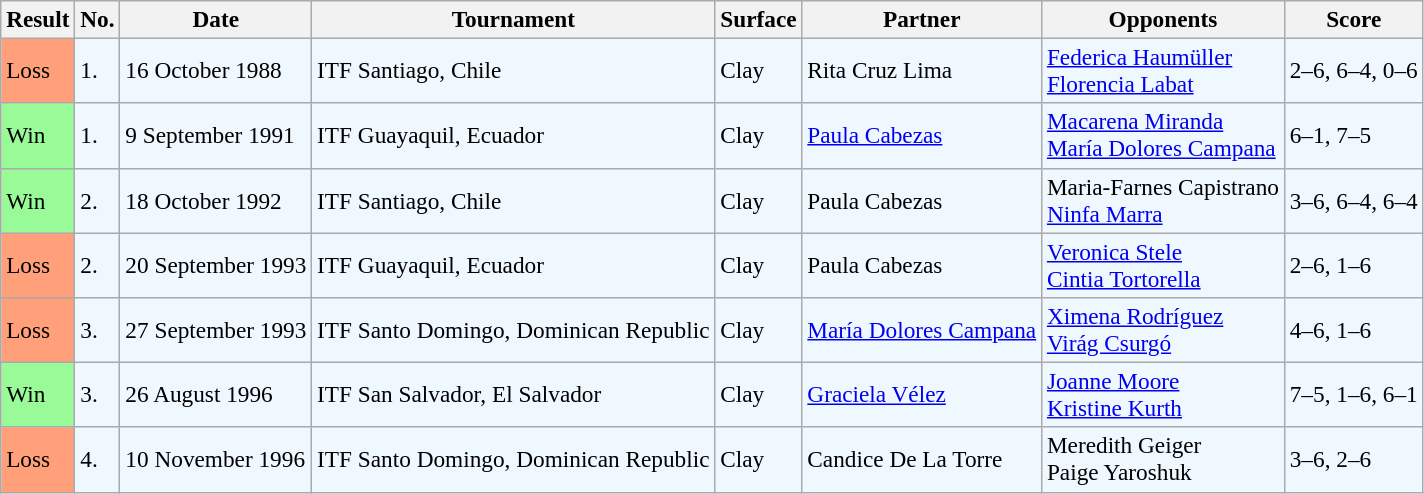<table class="sortable wikitable" style=font-size:97%>
<tr>
<th>Result</th>
<th>No.</th>
<th>Date</th>
<th>Tournament</th>
<th>Surface</th>
<th>Partner</th>
<th>Opponents</th>
<th>Score</th>
</tr>
<tr style="background:#f0f8ff;">
<td style="background:#ffa07a;">Loss</td>
<td>1.</td>
<td>16 October 1988</td>
<td>ITF Santiago, Chile</td>
<td>Clay</td>
<td> Rita Cruz Lima</td>
<td> <a href='#'>Federica Haumüller</a> <br>  <a href='#'>Florencia Labat</a></td>
<td>2–6, 6–4, 0–6</td>
</tr>
<tr style="background:#f0f8ff;">
<td style="background:#98fb98;">Win</td>
<td>1.</td>
<td>9 September 1991</td>
<td>ITF Guayaquil, Ecuador</td>
<td>Clay</td>
<td> <a href='#'>Paula Cabezas</a></td>
<td> <a href='#'>Macarena Miranda</a> <br>  <a href='#'>María Dolores Campana</a></td>
<td>6–1, 7–5</td>
</tr>
<tr style="background:#f0f8ff;">
<td style="background:#98fb98;">Win</td>
<td>2.</td>
<td>18 October 1992</td>
<td>ITF Santiago, Chile</td>
<td>Clay</td>
<td> Paula Cabezas</td>
<td> Maria-Farnes Capistrano <br>  <a href='#'>Ninfa Marra</a></td>
<td>3–6, 6–4, 6–4</td>
</tr>
<tr style="background:#f0f8ff;">
<td style="background:#ffa07a;">Loss</td>
<td>2.</td>
<td>20 September 1993</td>
<td>ITF Guayaquil, Ecuador</td>
<td>Clay</td>
<td> Paula Cabezas</td>
<td> <a href='#'>Veronica Stele</a> <br>  <a href='#'>Cintia Tortorella</a></td>
<td>2–6, 1–6</td>
</tr>
<tr style="background:#f0f8ff;">
<td style="background:#ffa07a;">Loss</td>
<td>3.</td>
<td>27 September 1993</td>
<td>ITF Santo Domingo, Dominican Republic</td>
<td>Clay</td>
<td> <a href='#'>María Dolores Campana</a></td>
<td> <a href='#'>Ximena Rodríguez</a> <br>  <a href='#'>Virág Csurgó</a></td>
<td>4–6, 1–6</td>
</tr>
<tr style="background:#f0f8ff;">
<td style="background:#98fb98;">Win</td>
<td>3.</td>
<td>26 August 1996</td>
<td>ITF San Salvador, El Salvador</td>
<td>Clay</td>
<td> <a href='#'>Graciela Vélez</a></td>
<td> <a href='#'>Joanne Moore</a> <br>  <a href='#'>Kristine Kurth</a></td>
<td>7–5, 1–6, 6–1</td>
</tr>
<tr style="background:#f0f8ff;">
<td style="background:#ffa07a;">Loss</td>
<td>4.</td>
<td>10 November 1996</td>
<td>ITF Santo Domingo, Dominican Republic</td>
<td>Clay</td>
<td> Candice De La Torre</td>
<td> Meredith Geiger <br>  Paige Yaroshuk</td>
<td>3–6, 2–6</td>
</tr>
</table>
